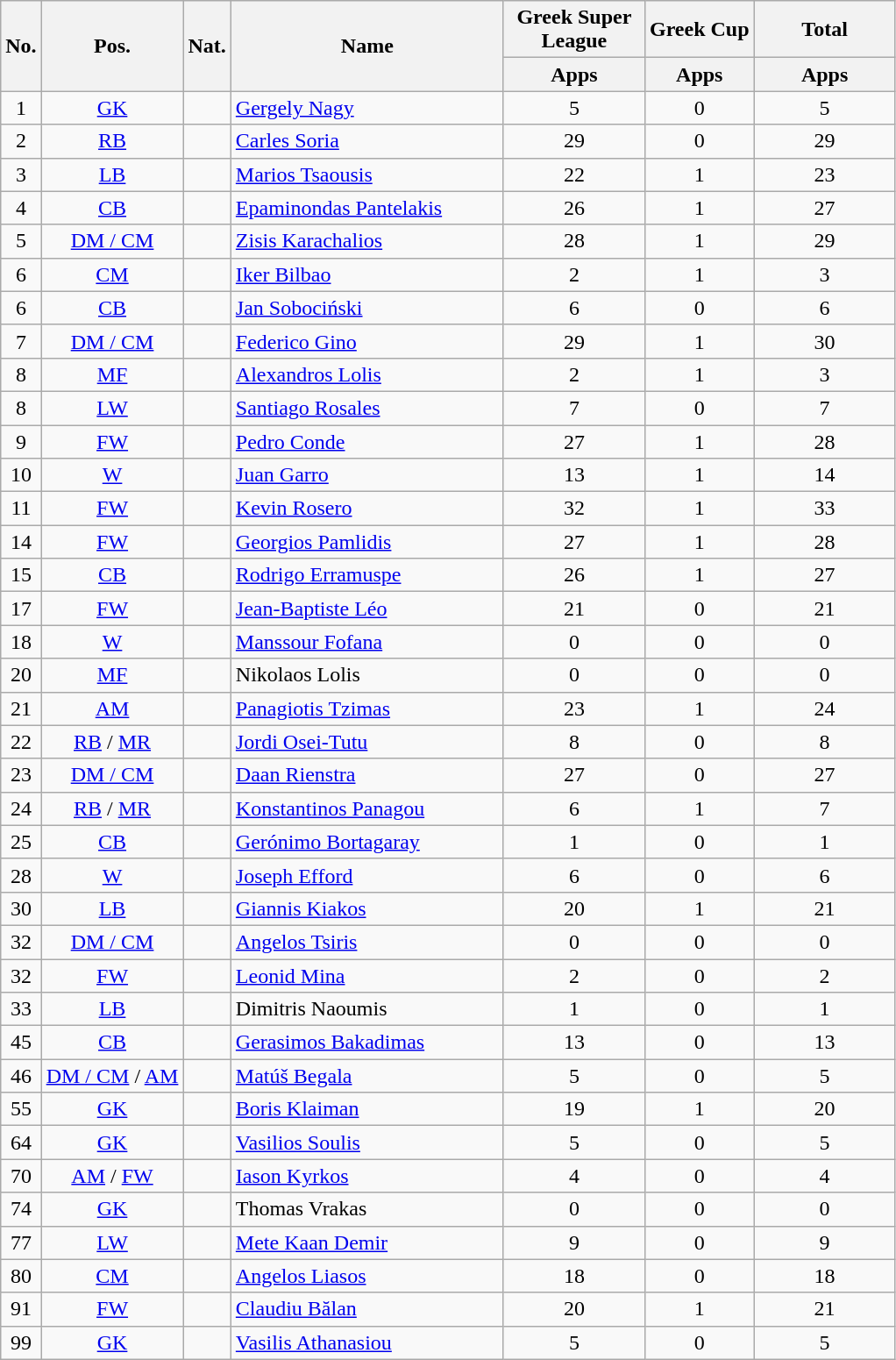<table class="wikitable sortable" style="text-align:center">
<tr>
<th rowspan="2" style="text-align:center;">No.</th>
<th rowspan="2" style="text-align:center;">Pos.</th>
<th rowspan="2" style="text-align:center;">Nat.</th>
<th rowspan="2" style="text-align:center; width:200px;">Name</th>
<th style="text-align:center; width:100px;">Greek Super League</th>
<th>Greek Cup</th>
<th style="text-align:center; width:100px;">Total</th>
</tr>
<tr>
<th style="text-align:center;">Apps</th>
<th>Apps</th>
<th style="text-align:center;">Apps</th>
</tr>
<tr>
<td>1</td>
<td><a href='#'>GK</a></td>
<td></td>
<td align="left"><a href='#'>Gergely Nagy</a></td>
<td>5</td>
<td>0</td>
<td>5</td>
</tr>
<tr>
<td>2</td>
<td><a href='#'>RB</a></td>
<td></td>
<td align="left"><a href='#'>Carles Soria</a></td>
<td>29</td>
<td>0</td>
<td>29</td>
</tr>
<tr>
<td>3</td>
<td><a href='#'>LB</a></td>
<td></td>
<td align="left"><a href='#'>Marios Tsaousis</a></td>
<td>22</td>
<td>1</td>
<td>23</td>
</tr>
<tr>
<td>4</td>
<td><a href='#'>CB</a></td>
<td></td>
<td align="left"><a href='#'>Epaminondas Pantelakis</a></td>
<td>26</td>
<td>1</td>
<td>27</td>
</tr>
<tr>
<td>5</td>
<td><a href='#'>DM / CM</a></td>
<td></td>
<td align="left"><a href='#'>Zisis Karachalios</a></td>
<td>28</td>
<td>1</td>
<td>29</td>
</tr>
<tr>
<td>6</td>
<td><a href='#'>CM</a></td>
<td></td>
<td align="left"><a href='#'>Iker Bilbao</a></td>
<td>2</td>
<td>1</td>
<td>3</td>
</tr>
<tr>
<td>6</td>
<td><a href='#'>CB</a></td>
<td></td>
<td align="left"><a href='#'>Jan Sobociński</a></td>
<td>6</td>
<td>0</td>
<td>6</td>
</tr>
<tr>
<td>7</td>
<td><a href='#'>DM / CM</a></td>
<td></td>
<td align="left"><a href='#'>Federico Gino</a></td>
<td>29</td>
<td>1</td>
<td>30</td>
</tr>
<tr>
<td>8</td>
<td><a href='#'>MF</a></td>
<td></td>
<td align="left"><a href='#'>Alexandros Lolis</a></td>
<td>2</td>
<td>1</td>
<td>3</td>
</tr>
<tr>
<td>8</td>
<td><a href='#'>LW</a></td>
<td></td>
<td align="left"><a href='#'>Santiago Rosales</a></td>
<td>7</td>
<td>0</td>
<td>7</td>
</tr>
<tr>
<td>9</td>
<td><a href='#'>FW</a></td>
<td></td>
<td align="left"><a href='#'>Pedro Conde</a></td>
<td>27</td>
<td>1</td>
<td>28</td>
</tr>
<tr>
<td>10</td>
<td><a href='#'>W</a></td>
<td></td>
<td align="left"><a href='#'>Juan Garro</a></td>
<td>13</td>
<td>1</td>
<td>14</td>
</tr>
<tr>
<td>11</td>
<td><a href='#'>FW</a></td>
<td></td>
<td align="left"><a href='#'>Kevin Rosero</a></td>
<td>32</td>
<td>1</td>
<td>33</td>
</tr>
<tr>
<td>14</td>
<td><a href='#'>FW</a></td>
<td></td>
<td align="left"><a href='#'>Georgios Pamlidis</a></td>
<td>27</td>
<td>1</td>
<td>28</td>
</tr>
<tr>
<td>15</td>
<td><a href='#'>CB</a></td>
<td></td>
<td align="left"><a href='#'>Rodrigo Erramuspe</a></td>
<td>26</td>
<td>1</td>
<td>27</td>
</tr>
<tr>
<td>17</td>
<td><a href='#'>FW</a></td>
<td></td>
<td align="left"><a href='#'>Jean-Baptiste Léo</a></td>
<td>21</td>
<td>0</td>
<td>21</td>
</tr>
<tr>
<td>18</td>
<td><a href='#'>W</a></td>
<td></td>
<td align="left"><a href='#'>Manssour Fofana</a></td>
<td>0</td>
<td>0</td>
<td>0</td>
</tr>
<tr>
<td>20</td>
<td><a href='#'>MF</a></td>
<td></td>
<td align="left">Nikolaos Lolis</td>
<td>0</td>
<td>0</td>
<td>0</td>
</tr>
<tr>
<td>21</td>
<td><a href='#'>AM</a></td>
<td></td>
<td align="left"><a href='#'>Panagiotis Tzimas</a></td>
<td>23</td>
<td>1</td>
<td>24</td>
</tr>
<tr>
<td>22</td>
<td><a href='#'>RB</a> / <a href='#'>MR</a></td>
<td></td>
<td align="left"><a href='#'>Jordi Osei-Tutu</a></td>
<td>8</td>
<td>0</td>
<td>8</td>
</tr>
<tr>
<td>23</td>
<td><a href='#'>DM / CM</a></td>
<td></td>
<td align="left"><a href='#'>Daan Rienstra</a></td>
<td>27</td>
<td>0</td>
<td>27</td>
</tr>
<tr>
<td>24</td>
<td><a href='#'>RB</a> / <a href='#'>MR</a></td>
<td></td>
<td align="left"><a href='#'>Konstantinos Panagou</a></td>
<td>6</td>
<td>1</td>
<td>7</td>
</tr>
<tr>
<td>25</td>
<td><a href='#'>CB</a></td>
<td></td>
<td align="left"><a href='#'>Gerónimo Bortagaray</a></td>
<td>1</td>
<td>0</td>
<td>1</td>
</tr>
<tr>
<td>28</td>
<td><a href='#'>W</a></td>
<td></td>
<td align="left"><a href='#'>Joseph Efford</a></td>
<td>6</td>
<td>0</td>
<td>6</td>
</tr>
<tr>
<td>30</td>
<td><a href='#'>LB</a></td>
<td></td>
<td align="left"><a href='#'>Giannis Kiakos</a></td>
<td>20</td>
<td>1</td>
<td>21</td>
</tr>
<tr>
<td>32</td>
<td><a href='#'>DM / CM</a></td>
<td></td>
<td align="left"><a href='#'>Angelos Tsiris</a></td>
<td>0</td>
<td>0</td>
<td>0</td>
</tr>
<tr>
<td>32</td>
<td><a href='#'>FW</a></td>
<td></td>
<td align="left"><a href='#'>Leonid Mina</a></td>
<td>2</td>
<td>0</td>
<td>2</td>
</tr>
<tr>
<td>33</td>
<td><a href='#'>LB</a></td>
<td></td>
<td align="left">Dimitris Naoumis</td>
<td>1</td>
<td>0</td>
<td>1</td>
</tr>
<tr>
<td>45</td>
<td><a href='#'>CB</a></td>
<td></td>
<td align="left"><a href='#'>Gerasimos Bakadimas</a></td>
<td>13</td>
<td>0</td>
<td>13</td>
</tr>
<tr>
<td>46</td>
<td><a href='#'>DM / CM</a> / <a href='#'>AM</a></td>
<td></td>
<td align="left"><a href='#'>Matúš Begala</a></td>
<td>5</td>
<td>0</td>
<td>5</td>
</tr>
<tr>
<td>55</td>
<td><a href='#'>GK</a></td>
<td></td>
<td align="left"><a href='#'>Boris Klaiman</a></td>
<td>19</td>
<td>1</td>
<td>20</td>
</tr>
<tr>
<td>64</td>
<td><a href='#'>GK</a></td>
<td></td>
<td align="left"><a href='#'>Vasilios Soulis</a></td>
<td>5</td>
<td>0</td>
<td>5</td>
</tr>
<tr>
<td>70</td>
<td><a href='#'>AM</a> / <a href='#'>FW</a></td>
<td></td>
<td align="left"><a href='#'>Iason Kyrkos</a></td>
<td>4</td>
<td>0</td>
<td>4</td>
</tr>
<tr>
<td>74</td>
<td><a href='#'>GK</a></td>
<td></td>
<td align="left">Thomas Vrakas</td>
<td>0</td>
<td>0</td>
<td>0</td>
</tr>
<tr>
<td>77</td>
<td><a href='#'>LW</a></td>
<td> </td>
<td align="left"><a href='#'>Mete Kaan Demir</a></td>
<td>9</td>
<td>0</td>
<td>9</td>
</tr>
<tr>
<td>80</td>
<td><a href='#'>CM</a></td>
<td></td>
<td align="left"><a href='#'>Angelos Liasos</a></td>
<td>18</td>
<td>0</td>
<td>18</td>
</tr>
<tr>
<td>91</td>
<td><a href='#'>FW</a></td>
<td></td>
<td align="left"><a href='#'>Claudiu Bălan</a></td>
<td>20</td>
<td>1</td>
<td>21</td>
</tr>
<tr>
<td>99</td>
<td><a href='#'>GK</a></td>
<td></td>
<td align="left"><a href='#'>Vasilis Athanasiou</a></td>
<td>5</td>
<td>0</td>
<td>5</td>
</tr>
</table>
